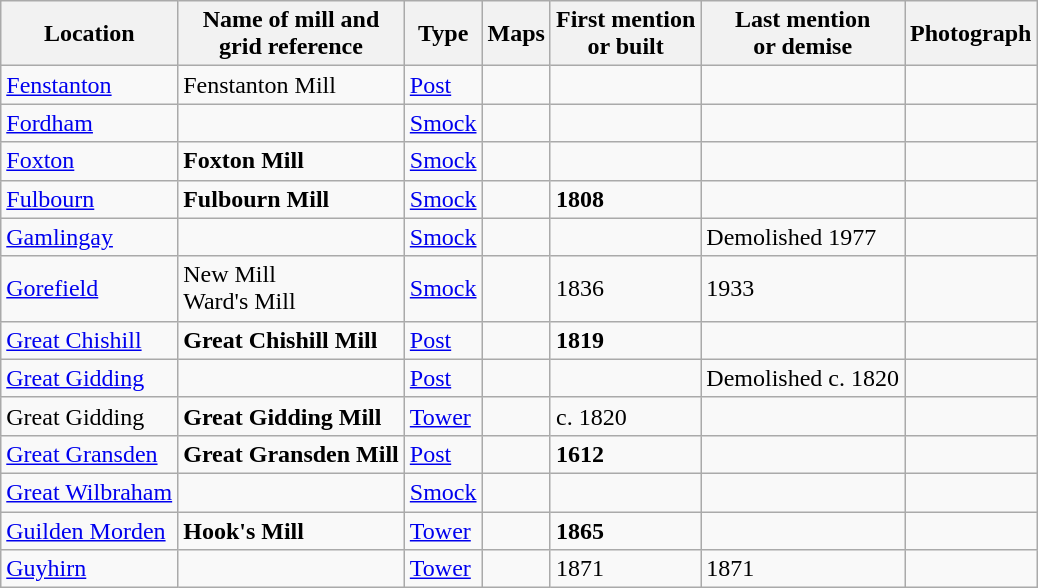<table class="wikitable">
<tr>
<th>Location</th>
<th>Name of mill and<br>grid reference</th>
<th>Type</th>
<th>Maps</th>
<th>First mention<br>or built</th>
<th>Last mention<br> or demise</th>
<th>Photograph</th>
</tr>
<tr>
<td><a href='#'>Fenstanton</a></td>
<td>Fenstanton Mill<br></td>
<td><a href='#'>Post</a></td>
<td></td>
<td></td>
<td></td>
<td></td>
</tr>
<tr>
<td><a href='#'>Fordham</a></td>
<td></td>
<td><a href='#'>Smock</a></td>
<td></td>
<td></td>
<td></td>
<td></td>
</tr>
<tr>
<td><a href='#'>Foxton</a></td>
<td><strong>Foxton Mill</strong><br></td>
<td><a href='#'>Smock</a></td>
<td></td>
<td></td>
<td></td>
<td></td>
</tr>
<tr>
<td><a href='#'>Fulbourn</a></td>
<td><strong>Fulbourn Mill</strong><br></td>
<td><a href='#'>Smock</a></td>
<td></td>
<td><strong>1808</strong></td>
<td></td>
<td></td>
</tr>
<tr>
<td><a href='#'>Gamlingay</a></td>
<td></td>
<td><a href='#'>Smock</a></td>
<td></td>
<td></td>
<td>Demolished 1977</td>
<td></td>
</tr>
<tr>
<td><a href='#'>Gorefield</a></td>
<td>New Mill<br>Ward's Mill<br></td>
<td><a href='#'>Smock</a></td>
<td></td>
<td>1836</td>
<td>1933</td>
<td></td>
</tr>
<tr>
<td><a href='#'>Great Chishill</a></td>
<td><strong>Great Chishill Mill</strong><br></td>
<td><a href='#'>Post</a></td>
<td></td>
<td><strong>1819</strong></td>
<td></td>
<td></td>
</tr>
<tr>
<td><a href='#'>Great Gidding</a></td>
<td></td>
<td><a href='#'>Post</a></td>
<td></td>
<td></td>
<td>Demolished c. 1820</td>
<td></td>
</tr>
<tr>
<td>Great Gidding</td>
<td><strong>Great Gidding Mill</strong><br></td>
<td><a href='#'>Tower</a></td>
<td></td>
<td>c. 1820</td>
<td></td>
<td></td>
</tr>
<tr>
<td><a href='#'>Great Gransden</a></td>
<td><strong>Great Gransden Mill</strong><br></td>
<td><a href='#'>Post</a></td>
<td></td>
<td><strong>1612</strong></td>
<td></td>
<td></td>
</tr>
<tr>
<td><a href='#'>Great Wilbraham</a></td>
<td></td>
<td><a href='#'>Smock</a></td>
<td></td>
<td></td>
<td></td>
<td></td>
</tr>
<tr>
<td><a href='#'>Guilden Morden</a></td>
<td><strong>Hook's Mill</strong><br></td>
<td><a href='#'>Tower</a></td>
<td></td>
<td><strong>1865</strong></td>
<td></td>
<td></td>
</tr>
<tr>
<td><a href='#'>Guyhirn</a></td>
<td></td>
<td><a href='#'>Tower</a></td>
<td></td>
<td>1871</td>
<td>1871</td>
<td></td>
</tr>
</table>
